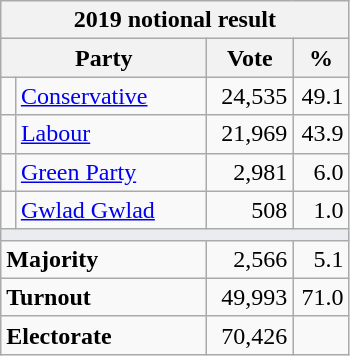<table class="wikitable">
<tr>
<th colspan="4">2019 notional result  </th>
</tr>
<tr>
<th colspan="2" bgcolor="#DDDDFF" width="130px">Party</th>
<th bgcolor="#DDDDFF" width="50px">Vote</th>
<th bgcolor="#DDDDFF" width="30px">%</th>
</tr>
<tr>
<td></td>
<td><a href='#'>Conservative</a></td>
<td align="right">24,535</td>
<td align="right">49.1</td>
</tr>
<tr>
<td></td>
<td><a href='#'>Labour</a></td>
<td align="right">21,969</td>
<td align="right">43.9</td>
</tr>
<tr>
<td></td>
<td><a href='#'>Green Party</a></td>
<td align="right">2,981</td>
<td align="right">6.0</td>
</tr>
<tr>
<td></td>
<td><a href='#'>Gwlad Gwlad</a></td>
<td align="right">508</td>
<td align="right">1.0</td>
</tr>
<tr>
<td colspan="4" bgcolor="#EAECF0"></td>
</tr>
<tr>
<td colspan="2"><strong>Majority</strong></td>
<td align="right">2,566</td>
<td align="right">5.1</td>
</tr>
<tr>
<td colspan="2"><strong>Turnout</strong></td>
<td align="right">49,993</td>
<td align="right">71.0</td>
</tr>
<tr>
<td colspan="2"><strong>Electorate</strong></td>
<td align="right">70,426</td>
</tr>
</table>
